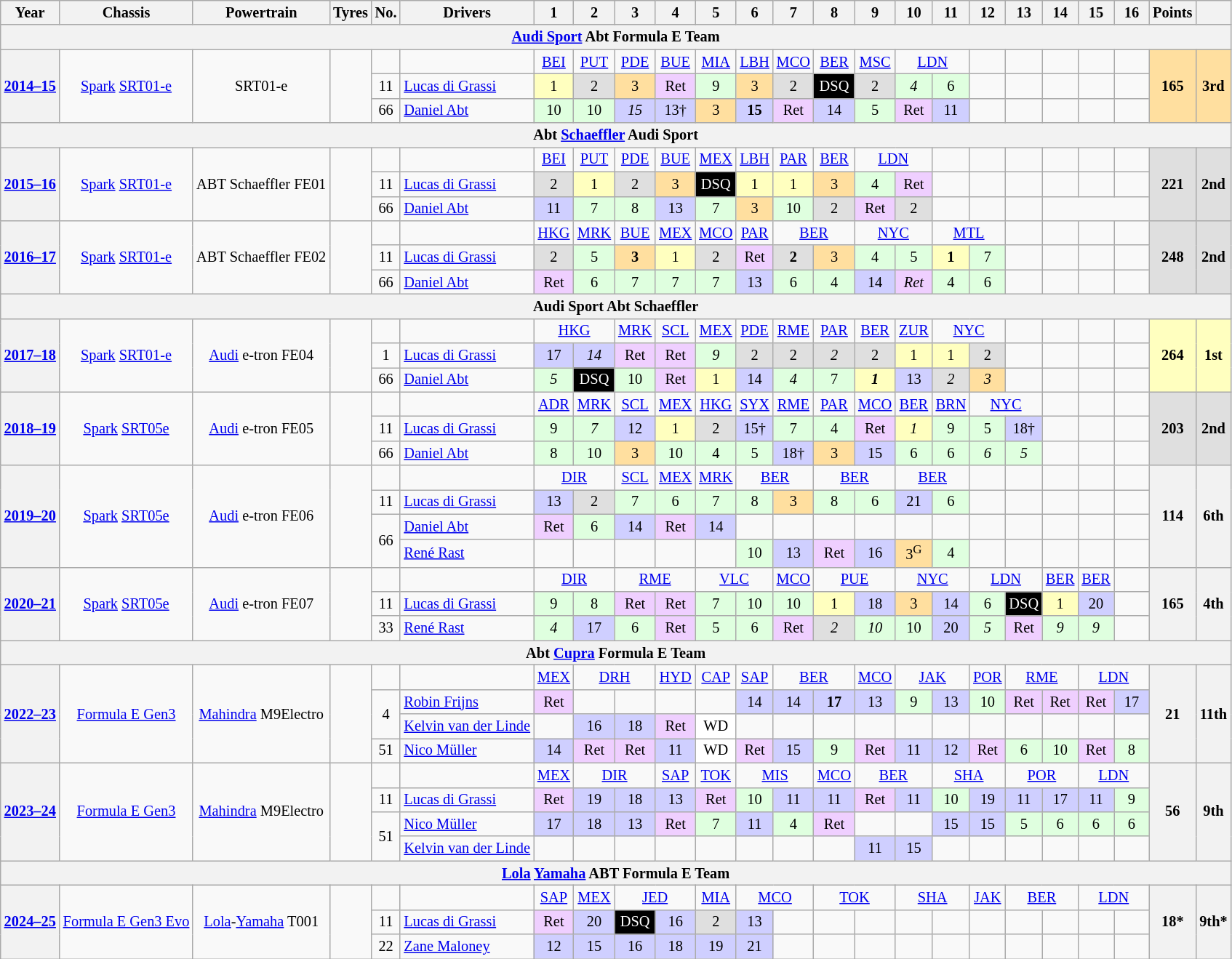<table class="wikitable" style="font-size: 85%; text-align:center;">
<tr valign="top">
<th valign=middle>Year</th>
<th valign=middle>Chassis</th>
<th valign="middle">Powertrain</th>
<th valign="middle">Tyres</th>
<th valign="middle">No.</th>
<th valign="middle">Drivers</th>
<th style="width:26px;">1</th>
<th style="width:26px;">2</th>
<th style="width:26px;">3</th>
<th style="width:26px;">4</th>
<th style="width:26px;">5</th>
<th style="width:26px;">6</th>
<th style="width:26px;">7</th>
<th style="width:26px;">8</th>
<th style="width:26px;">9</th>
<th style="width:26px;">10</th>
<th style="width:26px;">11</th>
<th style="width:26px;">12</th>
<th style="width:26px;">13</th>
<th style="width:26px;">14</th>
<th style="width:26px;">15</th>
<th style="width:26px;">16</th>
<th valign="middle">Points</th>
<th></th>
</tr>
<tr>
<th colspan="24"><a href='#'>Audi Sport</a> Abt Formula E Team</th>
</tr>
<tr>
<th rowspan=3><a href='#'>2014–15</a></th>
<td rowspan=3><a href='#'>Spark</a> <a href='#'>SRT01-e</a></td>
<td rowspan=3>SRT01-e</td>
<td rowspan=3></td>
<td></td>
<td></td>
<td><a href='#'>BEI</a></td>
<td><a href='#'>PUT</a></td>
<td><a href='#'>PDE</a></td>
<td><a href='#'>BUE</a></td>
<td><a href='#'>MIA</a></td>
<td><a href='#'>LBH</a></td>
<td><a href='#'>MCO</a></td>
<td><a href='#'>BER</a></td>
<td><a href='#'>MSC</a></td>
<td colspan=2><a href='#'>LDN</a></td>
<td></td>
<td></td>
<td></td>
<td></td>
<td></td>
<th rowspan="3" style="background:#FFDF9F;">165</th>
<th style="background:#FFDF9F;" rowspan=3>3rd</th>
</tr>
<tr>
<td>11</td>
<td align="left"> <a href='#'>Lucas di Grassi</a></td>
<td style="background:#FFFFBF;">1</td>
<td style="background:#dfdfdf;">2</td>
<td style="background:#FFDF9F;">3</td>
<td style="background:#EFCFFF;">Ret</td>
<td style="background:#DFFFDF;">9</td>
<td style="background:#FFDF9F;">3</td>
<td style="background:#dfdfdf;">2</td>
<td style="background:#000000; color:white;">DSQ</td>
<td style="background:#DFDFDF;">2</td>
<td style="background:#DFFFDF;"><em>4</em></td>
<td style="background:#DFFFDF;">6</td>
<td></td>
<td></td>
<td></td>
<td></td>
<td></td>
</tr>
<tr>
<td>66</td>
<td align="left"> <a href='#'>Daniel Abt</a></td>
<td style="background:#DFFFDF;">10</td>
<td style="background:#DFFFDF;">10</td>
<td style="background:#CFCFFF;"><em>15</em></td>
<td style="background:#CFCFFF;">13†</td>
<td style="background:#FFDF9F;">3</td>
<td style="background:#CFCFFF;"><strong>15</strong></td>
<td style="background:#EFCFFF;">Ret</td>
<td style="background:#CFCFFF;">14</td>
<td style="background:#DFFFDF;">5</td>
<td style="background:#EFCFFF;">Ret</td>
<td style="background:#CFCFFF;">11</td>
<td></td>
<td></td>
<td></td>
<td></td>
<td></td>
</tr>
<tr>
<th colspan="24">Abt <a href='#'>Schaeffler</a> Audi Sport</th>
</tr>
<tr>
<th rowspan=3><a href='#'>2015–16</a></th>
<td rowspan=3><a href='#'>Spark</a> <a href='#'>SRT01-e</a></td>
<td rowspan=3>ABT Schaeffler FE01</td>
<td rowspan=3></td>
<td></td>
<td></td>
<td><a href='#'>BEI</a></td>
<td><a href='#'>PUT</a></td>
<td><a href='#'>PDE</a></td>
<td><a href='#'>BUE</a></td>
<td><a href='#'>MEX</a></td>
<td><a href='#'>LBH</a></td>
<td><a href='#'>PAR</a></td>
<td><a href='#'>BER</a></td>
<td colspan=2><a href='#'>LDN</a></td>
<td></td>
<td></td>
<td></td>
<td></td>
<td></td>
<td></td>
<th rowspan="3" style="background:#DFDFDF;">221</th>
<th style="background:#DFDFDF;" rowspan=3>2nd</th>
</tr>
<tr>
<td>11</td>
<td align="left"> <a href='#'>Lucas di Grassi</a></td>
<td style="background:#dfdfdf;">2</td>
<td style="background:#FFFFBF;">1</td>
<td style="background:#DFDFDF;">2</td>
<td style="background:#FFDF9F;">3</td>
<td style="background:#000000; color:white;">DSQ</td>
<td style="background:#FFFFBF;">1</td>
<td style="background:#FFFFBF;">1</td>
<td style="background:#FFDF9F;">3</td>
<td style="background:#DFFFDF;">4</td>
<td style="background:#EFCFFF;">Ret</td>
<td></td>
<td></td>
<td></td>
<td></td>
<td></td>
<td></td>
</tr>
<tr>
<td>66</td>
<td align="left"> <a href='#'>Daniel Abt</a></td>
<td style="background:#CFCFFF;">11</td>
<td style="background:#DFFFDF;">7</td>
<td style="background:#DFFFDF;">8</td>
<td style="background:#CFCFFF;">13</td>
<td style="background:#DFFFDF;">7</td>
<td style="background:#FFDF9F;">3</td>
<td style="background:#DFFFDF;">10</td>
<td style="background:#DFDFDF;">2</td>
<td style="background:#EFCFFF;">Ret</td>
<td style="background:#DFDFDF;">2</td>
<td></td>
<td></td>
<td></td>
</tr>
<tr>
<th rowspan=3><a href='#'>2016–17</a></th>
<td rowspan=3><a href='#'>Spark</a> <a href='#'>SRT01-e</a></td>
<td rowspan=3>ABT Schaeffler FE02</td>
<td rowspan=3></td>
<td></td>
<td></td>
<td><a href='#'>HKG</a></td>
<td><a href='#'>MRK</a></td>
<td><a href='#'>BUE</a></td>
<td><a href='#'>MEX</a></td>
<td><a href='#'>MCO</a></td>
<td><a href='#'>PAR</a></td>
<td colspan=2><a href='#'>BER</a></td>
<td colspan=2><a href='#'>NYC</a></td>
<td colspan=2><a href='#'>MTL</a></td>
<td></td>
<td></td>
<td></td>
<td></td>
<th rowspan="3" style="background:#DFDFDF;">248</th>
<th style="background:#DFDFDF;" rowspan=3>2nd</th>
</tr>
<tr>
<td>11</td>
<td align="left"> <a href='#'>Lucas di Grassi</a></td>
<td style="background:#DFDFDF;">2</td>
<td style="background:#DFFFDF;">5</td>
<td style="background:#FFDF9F;"><strong>3</strong></td>
<td style="background:#FFFFBF;">1</td>
<td style="background:#DFDFDF;">2</td>
<td style="background:#EFCFFF;">Ret</td>
<td style="background:#DFDFDF;"><strong>2</strong></td>
<td style="background:#FFDF9F;">3</td>
<td style="background:#DFFFDF;">4</td>
<td style="background:#DFFFDF;">5</td>
<td style="background:#FFFFBF;"><strong>1</strong></td>
<td style="background:#DFFFDF;">7</td>
<td></td>
<td></td>
<td></td>
<td></td>
</tr>
<tr>
<td>66</td>
<td align="left"> <a href='#'>Daniel Abt</a></td>
<td style="background:#EFCFFF;">Ret</td>
<td style="background:#DFFFDF;">6</td>
<td style="background:#DFFFDF;">7</td>
<td style="background:#DFFFDF;">7</td>
<td style="background:#DFFFDF;">7</td>
<td style="background:#CFCFFF;">13</td>
<td style="background:#DFFFDF;">6</td>
<td style="background:#DFFFDF;">4</td>
<td style="background:#CFCFFF;">14</td>
<td style="background:#EFCFFF;"><em>Ret</em></td>
<td style="background:#DFFFDF;">4</td>
<td style="background:#DFFFDF;">6</td>
<td></td>
<td></td>
<td></td>
<td></td>
</tr>
<tr>
<th colspan="24">Audi Sport Abt Schaeffler</th>
</tr>
<tr>
<th rowspan=3><a href='#'>2017–18</a></th>
<td rowspan=3><a href='#'>Spark</a> <a href='#'>SRT01-e</a></td>
<td rowspan=3><a href='#'>Audi</a> e-tron FE04</td>
<td rowspan=3></td>
<td></td>
<td></td>
<td colspan=2><a href='#'>HKG</a></td>
<td><a href='#'>MRK</a></td>
<td><a href='#'>SCL</a></td>
<td><a href='#'>MEX</a></td>
<td><a href='#'>PDE</a></td>
<td><a href='#'>RME</a></td>
<td><a href='#'>PAR</a></td>
<td><a href='#'>BER</a></td>
<td><a href='#'>ZUR</a></td>
<td colspan=2><a href='#'>NYC</a></td>
<td></td>
<td></td>
<td></td>
<td></td>
<th rowspan="3" style="background:#FFFFBF;">264</th>
<th style="background:#FFFFBF;" rowspan=3>1st</th>
</tr>
<tr>
<td>1</td>
<td align="left"> <a href='#'>Lucas di Grassi</a></td>
<td style="background:#CFCFFF;">17</td>
<td style="background:#CFCFFF;"><em>14</em></td>
<td style="background:#EFCFFF;">Ret</td>
<td style="background:#EFCFFF;">Ret</td>
<td style="background:#DFFFDF;"><em>9</em></td>
<td style="background:#DFDFDF;">2</td>
<td style="background:#DFDFDF;">2</td>
<td style="background:#DFDFDF;"><em> 2</em></td>
<td style="background:#DFDFDF;">2</td>
<td style="background:#FFFFBF;">1</td>
<td style="background:#FFFFBF;">1</td>
<td style="background:#DFDFDF;">2</td>
<td></td>
<td></td>
<td></td>
<td></td>
</tr>
<tr>
<td>66</td>
<td align="left"> <a href='#'>Daniel Abt</a></td>
<td style="background:#DFFFDF;"><em>5</em></td>
<td style="background:#000000; color:white;">DSQ</td>
<td style="background:#DFFFDF;">10</td>
<td style="background:#EFCFFF;">Ret</td>
<td style="background:#FFFFBF;">1</td>
<td style="background:#CFCFFF;">14</td>
<td style="background:#DFFFDF;"><em>4</em></td>
<td style="background:#DFFFDF;">7</td>
<td style="background:#FFFFBF;"><strong><em>1</em></strong></td>
<td style="background:#CFCFFF;">13</td>
<td style="background:#DFDFDF;"><em>2</em></td>
<td style="background:#FFDF9F;"><em>3</em></td>
<td></td>
<td></td>
<td></td>
<td></td>
</tr>
<tr>
<th rowspan=3><a href='#'>2018–19</a></th>
<td rowspan=3><a href='#'>Spark</a> <a href='#'>SRT05e</a></td>
<td rowspan=3><a href='#'>Audi</a> e-tron FE05</td>
<td rowspan=3></td>
<td></td>
<td></td>
<td><a href='#'>ADR</a></td>
<td><a href='#'>MRK</a></td>
<td><a href='#'>SCL</a></td>
<td><a href='#'>MEX</a></td>
<td><a href='#'>HKG</a></td>
<td><a href='#'>SYX</a></td>
<td><a href='#'>RME</a></td>
<td><a href='#'>PAR</a></td>
<td><a href='#'>MCO</a></td>
<td><a href='#'>BER</a></td>
<td><a href='#'>BRN</a></td>
<td colspan=2><a href='#'>NYC</a></td>
<td></td>
<td></td>
<td></td>
<th rowspan="3" style="background:#DFDFDF;">203</th>
<th style="background:#DFDFDF;" rowspan=3>2nd</th>
</tr>
<tr>
<td>11</td>
<td align="left"> <a href='#'>Lucas di Grassi</a></td>
<td style="background:#DFFFDF;">9</td>
<td style="background:#DFFFDF;"><em>7</em></td>
<td style="background:#CFCFFF;">12</td>
<td style="background:#FFFFBF;">1</td>
<td style="background:#DFDFDF;">2</td>
<td style="background:#CFCFFF;">15†</td>
<td style="background:#DFFFDF;">7</td>
<td style="background:#DFFFDF;">4</td>
<td style="background:#EFCFFF;">Ret</td>
<td style="background:#FFFFBF;"><em>1</em></td>
<td style="background:#DFFFDF;">9</td>
<td style="background:#DFFFDF;">5</td>
<td style="background:#CFCFFF;">18†</td>
<td></td>
<td></td>
<td></td>
</tr>
<tr>
<td>66</td>
<td align="left"> <a href='#'>Daniel Abt</a></td>
<td style="background:#DFFFDF;">8</td>
<td style="background:#DFFFDF;">10</td>
<td style="background:#FFDF9F;">3</td>
<td style="background:#DFFFDF;">10</td>
<td style="background:#DFFFDF;">4</td>
<td style="background:#DFFFDF;">5</td>
<td style="background:#CFCFFF;">18†</td>
<td style="background:#FFDF9F;">3</td>
<td style="background:#CFCFFF;">15</td>
<td style="background:#DFFFDF;">6</td>
<td style="background:#DFFFDF;">6</td>
<td style="background:#DFFFDF;"><em>6</em></td>
<td style="background:#DFFFDF;"><em>5</em></td>
<td></td>
<td></td>
<td></td>
</tr>
<tr>
<th rowspan="4"><a href='#'>2019–20</a></th>
<td rowspan="4"><a href='#'>Spark</a> <a href='#'>SRT05e</a></td>
<td rowspan="4"><a href='#'>Audi</a> e-tron FE06</td>
<td rowspan="4"></td>
<td></td>
<td></td>
<td colspan=2><a href='#'>DIR</a></td>
<td><a href='#'>SCL</a></td>
<td><a href='#'>MEX</a></td>
<td><a href='#'>MRK</a></td>
<td colspan="2"><a href='#'>BER</a></td>
<td colspan="2"><a href='#'>BER</a></td>
<td colspan="2"><a href='#'>BER</a></td>
<td></td>
<td></td>
<td></td>
<td></td>
<td></td>
<th rowspan="4">114</th>
<th rowspan="4">6th</th>
</tr>
<tr>
<td>11</td>
<td align="left"> <a href='#'>Lucas di Grassi</a></td>
<td style="background:#CFCFFF;">13</td>
<td style="background:#DFDFDF;">2</td>
<td style="background:#DFFFDF;">7</td>
<td style="background:#DFFFDF;">6</td>
<td style="background:#DFFFDF;">7</td>
<td style="background:#DFFFDF;">8</td>
<td style="background:#FFDF9F;">3</td>
<td style="background:#DFFFDF;">8</td>
<td style="background:#DFFFDF;">6</td>
<td style="background:#CFCFFF;">21</td>
<td style="background:#DFFFDF;">6</td>
<td></td>
<td></td>
<td></td>
<td></td>
<td></td>
</tr>
<tr>
<td rowspan="2">66</td>
<td align="left"> <a href='#'>Daniel Abt</a></td>
<td style="background:#EFCFFF;">Ret</td>
<td style="background:#DFFFDF;">6</td>
<td style="background:#CFCFFF;">14</td>
<td style="background:#EFCFFF;">Ret</td>
<td style="background:#CFCFFF;">14</td>
<td></td>
<td></td>
<td></td>
<td></td>
<td></td>
<td></td>
<td></td>
<td></td>
<td></td>
<td></td>
<td></td>
</tr>
<tr>
<td align="left"> <a href='#'>René Rast</a></td>
<td></td>
<td></td>
<td></td>
<td></td>
<td></td>
<td style="background:#DFFFDF;">10</td>
<td style="background:#CFCFFF;">13</td>
<td style="background:#EFCFFF;">Ret</td>
<td style="background:#CFCFFF;">16</td>
<td style="background:#FFDF9F;">3<sup>G</sup></td>
<td style="background:#DFFFDF;">4</td>
<td></td>
<td></td>
<td></td>
<td></td>
<td></td>
</tr>
<tr>
<th rowspan=3><a href='#'>2020–21</a></th>
<td rowspan=3><a href='#'>Spark</a> <a href='#'>SRT05e</a></td>
<td rowspan=3><a href='#'>Audi</a> e-tron FE07</td>
<td rowspan=3></td>
<td></td>
<td></td>
<td colspan=2><a href='#'>DIR</a></td>
<td colspan=2><a href='#'>RME</a></td>
<td colspan=2><a href='#'>VLC</a></td>
<td><a href='#'>MCO</a></td>
<td colspan=2><a href='#'>PUE</a></td>
<td colspan=2><a href='#'>NYC</a></td>
<td colspan=2><a href='#'>LDN</a></td>
<td><a href='#'>BER</a></td>
<td><a href='#'>BER</a></td>
<td></td>
<th rowspan="3">165</th>
<th rowspan="3">4th</th>
</tr>
<tr>
<td>11</td>
<td align="left"> <a href='#'>Lucas di Grassi</a></td>
<td style="background:#DFFFDF;">9</td>
<td style="background:#DFFFDF;">8</td>
<td style="background:#EFCFFF;">Ret</td>
<td style="background:#EFCFFF;">Ret</td>
<td style="background:#DFFFDF;">7</td>
<td style="background:#DFFFDF;">10</td>
<td style="background:#DFFFDF;">10</td>
<td style="background:#FFFFBF;">1</td>
<td style="background:#CFCFFF;">18</td>
<td style="background:#FFDF9F;">3</td>
<td style="background:#CFCFFF;">14</td>
<td style="background:#DFFFDF;">6</td>
<td style="background:#000000; color:white;">DSQ</td>
<td style="background:#FFFFBF;">1</td>
<td style="background:#CFCFFF;">20</td>
<td></td>
</tr>
<tr>
<td>33</td>
<td align="left"> <a href='#'>René Rast</a></td>
<td style="background:#DFFFDF;"><em>4</em></td>
<td style="background:#CFCFFF;">17</td>
<td style="background:#DFFFDF;">6</td>
<td style="background:#EFCFFF;">Ret</td>
<td style="background:#DFFFDF;">5</td>
<td style="background:#DFFFDF;">6</td>
<td style="background:#EFCFFF;">Ret</td>
<td style="background:#DFDFDF;"><em>2</em></td>
<td style="background:#DFFFDF;"><em>10</em></td>
<td style="background:#DFFFDF;">10</td>
<td style="background:#CFCFFF;">20</td>
<td style="background:#DFFFDF;"><em>5</em></td>
<td style="background:#EFCFFF;">Ret</td>
<td style="background:#DFFFDF;"><em>9</em></td>
<td style="background:#DFFFDF;"><em>9</em></td>
<td></td>
</tr>
<tr>
<th colspan="24">Abt <a href='#'>Cupra</a> Formula E Team</th>
</tr>
<tr>
<th rowspan="4"><a href='#'>2022–23</a></th>
<td rowspan="4"><a href='#'>Formula E Gen3</a></td>
<td rowspan="4"><a href='#'>Mahindra</a> M9Electro</td>
<td rowspan="4"></td>
<td></td>
<td></td>
<td><a href='#'>MEX</a></td>
<td colspan="2"><a href='#'>DRH</a></td>
<td><a href='#'>HYD</a></td>
<td><a href='#'>CAP</a></td>
<td><a href='#'>SAP</a></td>
<td colspan="2"><a href='#'>BER</a></td>
<td><a href='#'>MCO</a></td>
<td colspan="2"><a href='#'>JAK</a></td>
<td><a href='#'>POR</a></td>
<td colspan="2"><a href='#'>RME</a></td>
<td colspan="2"><a href='#'>LDN</a></td>
<th rowspan="4">21</th>
<th rowspan="4">11th</th>
</tr>
<tr>
<td rowspan="2">4</td>
<td align="left"> <a href='#'>Robin Frijns</a></td>
<td style="background:#EFCFFF;">Ret</td>
<td></td>
<td></td>
<td></td>
<td></td>
<td style="background:#CFCFFF;">14</td>
<td style="background:#CFCFFF;">14</td>
<td style="background:#cfcfff;"><strong>17</strong></td>
<td style="background:#cfcfff;">13</td>
<td style="background:#dfffdf;">9</td>
<td style="background:#cfcfff;">13</td>
<td style="background:#dfffdf;">10</td>
<td style="background:#efcfff;">Ret</td>
<td style="background:#efcfff;">Ret</td>
<td style="background:#efcfff;">Ret</td>
<td style="background:#cfcfff;">17</td>
</tr>
<tr>
<td align="left"> <a href='#'>Kelvin van der Linde</a></td>
<td></td>
<td style="background:#CFCFFF;">16</td>
<td style="background:#CFCFFF;">18</td>
<td style="background:#EFCFFF;">Ret</td>
<td style="background:#FFFFFF;">WD</td>
<td></td>
<td></td>
<td></td>
<td></td>
<td></td>
<td></td>
<td></td>
<td></td>
<td></td>
<td></td>
<td></td>
</tr>
<tr>
<td>51</td>
<td align="left"> <a href='#'>Nico Müller</a></td>
<td style="background:#CFCFFF;">14</td>
<td style="background:#EFCFFF;">Ret</td>
<td style="background:#EFCFFF;">Ret</td>
<td style="background:#CFCFFF;">11</td>
<td style="background:#FFFFFF;">WD</td>
<td style="background:#EFCFFF;">Ret</td>
<td style="background:#CFCFFF;">15</td>
<td style="background:#dfffdf;">9</td>
<td style="background:#efcfff;">Ret</td>
<td style="background:#cfcfff;">11</td>
<td style="background:#cfcfff;">12</td>
<td style="background:#efcfff;">Ret</td>
<td style="background:#dfffdf;">6</td>
<td style="background:#dfffdf;">10</td>
<td style="background:#EFCFFF;">Ret</td>
<td style="background:#dfffdf;">8</td>
</tr>
<tr>
<th rowspan="4"><a href='#'>2023–24</a></th>
<td rowspan="4"><a href='#'>Formula E Gen3</a></td>
<td rowspan="4"><a href='#'>Mahindra</a> M9Electro</td>
<td rowspan="4"></td>
<td></td>
<td></td>
<td><a href='#'>MEX</a></td>
<td colspan="2"><a href='#'>DIR</a></td>
<td><a href='#'>SAP</a></td>
<td><a href='#'>TOK</a></td>
<td colspan="2"><a href='#'>MIS</a></td>
<td><a href='#'>MCO</a></td>
<td colspan="2"><a href='#'>BER</a></td>
<td colspan="2"><a href='#'>SHA</a></td>
<td colspan="2"><a href='#'>POR</a></td>
<td colspan="2"><a href='#'>LDN</a></td>
<th rowspan="4">56</th>
<th rowspan="4"">9th</th>
</tr>
<tr>
<td>11</td>
<td align="left"> <a href='#'>Lucas di Grassi</a></td>
<td style="background:#efcfff;">Ret</td>
<td style="background:#cfcfff;">19</td>
<td style="background:#cfcfff;">18</td>
<td style="background:#cfcfff;">13</td>
<td style="background:#efcfff;">Ret</td>
<td style="background:#dfffdf;">10</td>
<td style="background:#cfcfff;">11</td>
<td style="background:#cfcfff;">11</td>
<td style="background:#efcfff;">Ret</td>
<td style="background:#cfcfff;">11</td>
<td style="background:#dfffdf;">10</td>
<td style="background:#cfcfff;">19</td>
<td style="background:#cfcfff;">11</td>
<td style="background:#cfcfff;">17</td>
<td style="background:#cfcfff;">11</td>
<td style="background:#dfffdf;">9</td>
</tr>
<tr>
<td rowspan=2>51</td>
<td align="left"> <a href='#'>Nico Müller</a></td>
<td style="background:#cfcfff;">17</td>
<td style="background:#cfcfff;">18</td>
<td style="background:#cfcfff;">13</td>
<td style="background:#efcfff;">Ret</td>
<td style="background:#dfffdf;">7</td>
<td style="background:#cfcfff;">11</td>
<td style="background:#dfffdf;">4</td>
<td style="background:#efcfff;">Ret</td>
<td></td>
<td></td>
<td style="background:#cfcfff;">15</td>
<td style="background:#cfcfff;">15</td>
<td style="background:#dfffdf;">5</td>
<td style="background:#dfffdf;">6</td>
<td style="background:#dfffdf;">6</td>
<td style="background:#dfffdf;">6</td>
</tr>
<tr>
<td align="left"> <a href='#'>Kelvin van der Linde</a></td>
<td></td>
<td></td>
<td></td>
<td></td>
<td></td>
<td></td>
<td></td>
<td></td>
<td style="background:#cfcfff;">11</td>
<td style="background:#cfcfff;">15</td>
<td></td>
<td></td>
<td></td>
<td></td>
<td></td>
<td></td>
</tr>
<tr>
<th colspan="24"><a href='#'>Lola</a> <a href='#'>Yamaha</a> ABT Formula E Team</th>
</tr>
<tr>
<th rowspan="3"><a href='#'>2024–25</a></th>
<td rowspan="3"><a href='#'>Formula E Gen3 Evo</a></td>
<td rowspan="3"><a href='#'>Lola</a>-<a href='#'>Yamaha</a> T001</td>
<td rowspan="3"></td>
<td></td>
<td></td>
<td><a href='#'>SAP</a></td>
<td><a href='#'>MEX</a></td>
<td colspan="2"><a href='#'>JED</a></td>
<td><a href='#'>MIA</a></td>
<td colspan="2"><a href='#'>MCO</a></td>
<td colspan="2"><a href='#'>TOK</a></td>
<td colspan="2"><a href='#'>SHA</a></td>
<td><a href='#'>JAK</a></td>
<td colspan="2"><a href='#'>BER</a></td>
<td colspan="2"><a href='#'>LDN</a></td>
<th rowspan="3">18*</th>
<th rowspan="3">9th*</th>
</tr>
<tr>
<td>11</td>
<td align="left"> <a href='#'>Lucas di Grassi</a></td>
<td style="background:#efcfff;">Ret</td>
<td style="background:#cfcfff;">20</td>
<td style="background:#000000; color: white">DSQ</td>
<td style="background:#cfcfff;">16</td>
<td style="background:#dfdfdf;">2</td>
<td style="background:#cfcfff;">13</td>
<td></td>
<td></td>
<td></td>
<td></td>
<td></td>
<td></td>
<td></td>
<td></td>
<td></td>
<td></td>
</tr>
<tr>
<td>22</td>
<td align="left"> <a href='#'>Zane Maloney</a></td>
<td style="background:#cfcfff;">12</td>
<td style="background:#cfcfff;">15</td>
<td style="background:#cfcfff;">16</td>
<td style="background:#cfcfff;">18</td>
<td style="background:#cfcfff;">19</td>
<td style="background:#cfcfff;">21</td>
<td></td>
<td></td>
<td></td>
<td></td>
<td></td>
<td></td>
<td></td>
<td></td>
<td></td>
<td></td>
</tr>
</table>
